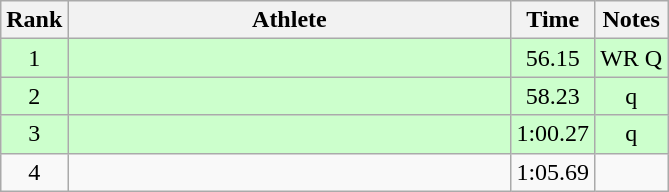<table class="wikitable" style="text-align:center">
<tr>
<th>Rank</th>
<th Style="width:18em">Athlete</th>
<th>Time</th>
<th>Notes</th>
</tr>
<tr style="background:#cfc">
<td>1</td>
<td style="text-align:left"></td>
<td>56.15</td>
<td>WR Q</td>
</tr>
<tr style="background:#cfc">
<td>2</td>
<td style="text-align:left"></td>
<td>58.23</td>
<td>q</td>
</tr>
<tr style="background:#cfc">
<td>3</td>
<td style="text-align:left"></td>
<td>1:00.27</td>
<td>q</td>
</tr>
<tr>
<td>4</td>
<td style="text-align:left"></td>
<td>1:05.69</td>
<td></td>
</tr>
</table>
